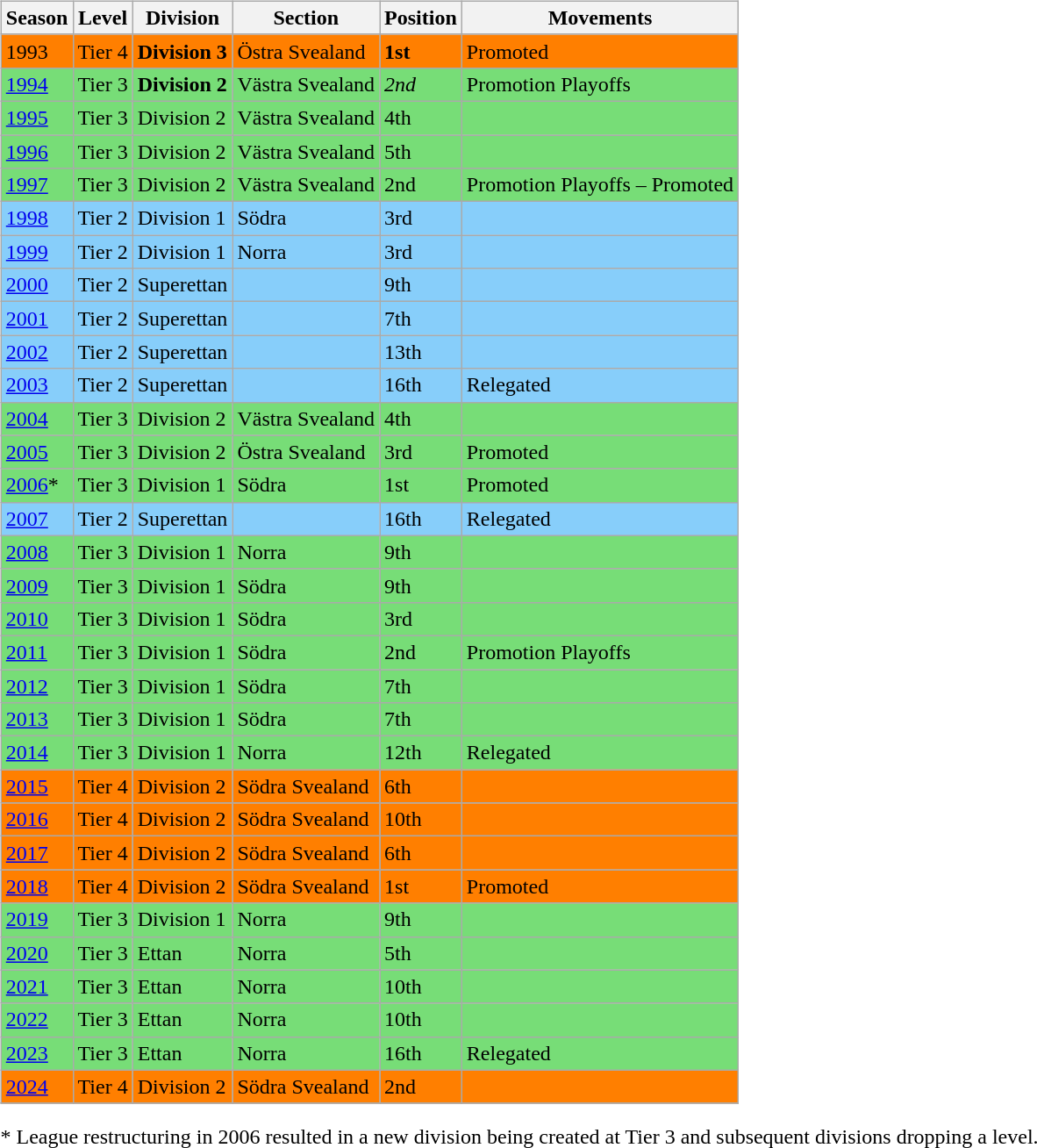<table>
<tr>
<td valign="top" width=0%><br><table class="wikitable">
<tr style="background:#f0f6fa;">
<th><strong>Season</strong></th>
<th><strong>Level</strong></th>
<th><strong>Division</strong></th>
<th><strong>Section</strong></th>
<th><strong>Position</strong></th>
<th><strong>Movements</strong></th>
</tr>
<tr>
<td style="background:#FF7F00;">1993</td>
<td style="background:#FF7F00;">Tier 4</td>
<td style="background:#FF7F00;"><strong>Division 3</strong></td>
<td style="background:#FF7F00;">Östra Svealand</td>
<td style="background:#FF7F00;"><strong>1st</strong></td>
<td style="background:#FF7F00;">Promoted</td>
</tr>
<tr>
<td style="background:#77DD77;"><a href='#'>1994</a></td>
<td style="background:#77DD77;">Tier 3</td>
<td style="background:#77DD77;"><strong>Division 2</strong></td>
<td style="background:#77DD77;">Västra Svealand</td>
<td style="background:#77DD77;"><em>2nd<strong></td>
<td style="background:#77DD77;">Promotion Playoffs</td>
</tr>
<tr>
<td style="background:#77DD77;"><a href='#'>1995</a></td>
<td style="background:#77DD77;">Tier 3</td>
<td style="background:#77DD77;"></strong>Division 2<strong></td>
<td style="background:#77DD77;">Västra Svealand</td>
<td style="background:#77DD77;"></strong>4th<strong></td>
<td style="background:#77DD77;"></td>
</tr>
<tr>
<td style="background:#77DD77;"><a href='#'>1996</a></td>
<td style="background:#77DD77;">Tier 3</td>
<td style="background:#77DD77;"></strong>Division 2<strong></td>
<td style="background:#77DD77;">Västra Svealand</td>
<td style="background:#77DD77;"></strong>5th<strong></td>
<td style="background:#77DD77;"></td>
</tr>
<tr>
<td style="background:#77DD77;"><a href='#'>1997</a></td>
<td style="background:#77DD77;">Tier 3</td>
<td style="background:#77DD77;"></strong>Division 2<strong></td>
<td style="background:#77DD77;">Västra Svealand</td>
<td style="background:#77DD77;"></strong>2nd<strong></td>
<td style="background:#77DD77;">Promotion Playoffs – Promoted</td>
</tr>
<tr>
<td style="background:#87CEFA;"><a href='#'>1998</a></td>
<td style="background:#87CEFA;">Tier 2</td>
<td style="background:#87CEFA;"></strong>Division 1<strong></td>
<td style="background:#87CEFA;">Södra</td>
<td style="background:#87CEFA;"></strong>3rd<strong></td>
<td style="background:#87CEFA;"></td>
</tr>
<tr>
<td style="background:#87CEFA;"><a href='#'>1999</a></td>
<td style="background:#87CEFA;">Tier 2</td>
<td style="background:#87CEFA;"></strong>Division 1<strong></td>
<td style="background:#87CEFA;">Norra</td>
<td style="background:#87CEFA;"></strong>3rd<strong></td>
<td style="background:#87CEFA;"></td>
</tr>
<tr>
<td style="background:#87CEFA;"><a href='#'>2000</a></td>
<td style="background:#87CEFA;">Tier 2</td>
<td style="background:#87CEFA;"></strong> Superettan<strong></td>
<td style="background:#87CEFA;"></td>
<td style="background:#87CEFA;"></strong>9th<strong></td>
<td style="background:#87CEFA;"></td>
</tr>
<tr>
<td style="background:#87CEFA;"><a href='#'>2001</a></td>
<td style="background:#87CEFA;">Tier 2</td>
<td style="background:#87CEFA;"></strong> Superettan<strong></td>
<td style="background:#87CEFA;"></td>
<td style="background:#87CEFA;"></strong>7th<strong></td>
<td style="background:#87CEFA;"></td>
</tr>
<tr>
<td style="background:#87CEFA;"><a href='#'>2002</a></td>
<td style="background:#87CEFA;">Tier 2</td>
<td style="background:#87CEFA;"></strong> Superettan<strong></td>
<td style="background:#87CEFA;"></td>
<td style="background:#87CEFA;"></strong>13th<strong></td>
<td style="background:#87CEFA;"></td>
</tr>
<tr>
<td style="background:#87CEFA;"><a href='#'>2003</a></td>
<td style="background:#87CEFA;">Tier 2</td>
<td style="background:#87CEFA;"></strong> Superettan<strong></td>
<td style="background:#87CEFA;"></td>
<td style="background:#87CEFA;"></strong>16th<strong></td>
<td style="background:#87CEFA;">Relegated</td>
</tr>
<tr>
<td style="background:#77DD77;"><a href='#'>2004</a></td>
<td style="background:#77DD77;">Tier 3</td>
<td style="background:#77DD77;"></strong>Division 2<strong></td>
<td style="background:#77DD77;">Västra Svealand</td>
<td style="background:#77DD77;"></strong>4th<strong></td>
<td style="background:#77DD77;"></td>
</tr>
<tr>
<td style="background:#77DD77;"><a href='#'>2005</a></td>
<td style="background:#77DD77;">Tier 3</td>
<td style="background:#77DD77;"></strong>Division 2<strong></td>
<td style="background:#77DD77;">Östra Svealand</td>
<td style="background:#77DD77;"></strong>3rd<strong></td>
<td style="background:#77DD77;">Promoted</td>
</tr>
<tr>
<td style="background:#77DD77;"><a href='#'>2006</a>*</td>
<td style="background:#77DD77;">Tier 3</td>
<td style="background:#77DD77;"></strong>Division 1<strong></td>
<td style="background:#77DD77;">Södra</td>
<td style="background:#77DD77;"></strong>1st<strong></td>
<td style="background:#77DD77;">Promoted</td>
</tr>
<tr>
<td style="background:#87CEFA;"><a href='#'>2007</a></td>
<td style="background:#87CEFA;">Tier 2</td>
<td style="background:#87CEFA;"></strong> Superettan<strong></td>
<td style="background:#87CEFA;"></td>
<td style="background:#87CEFA;"></strong>16th<strong></td>
<td style="background:#87CEFA;">Relegated</td>
</tr>
<tr>
<td style="background:#77DD77;"><a href='#'>2008</a></td>
<td style="background:#77DD77;">Tier 3</td>
<td style="background:#77DD77;"></strong>Division 1<strong></td>
<td style="background:#77DD77;">Norra</td>
<td style="background:#77DD77;"></strong>9th<strong></td>
<td style="background:#77DD77;"></td>
</tr>
<tr>
<td style="background:#77DD77;"><a href='#'>2009</a></td>
<td style="background:#77DD77;">Tier 3</td>
<td style="background:#77DD77;"></strong>Division 1<strong></td>
<td style="background:#77DD77;">Södra</td>
<td style="background:#77DD77;"></strong>9th<strong></td>
<td style="background:#77DD77;"></td>
</tr>
<tr>
<td style="background:#77DD77;"><a href='#'>2010</a></td>
<td style="background:#77DD77;">Tier 3</td>
<td style="background:#77DD77;"></strong>Division 1<strong></td>
<td style="background:#77DD77;">Södra</td>
<td style="background:#77DD77;"></strong>3rd<strong></td>
<td style="background:#77DD77;"></td>
</tr>
<tr>
<td style="background:#77DD77;"><a href='#'>2011</a></td>
<td style="background:#77DD77;">Tier 3</td>
<td style="background:#77DD77;"></strong>Division 1<strong></td>
<td style="background:#77DD77;">Södra</td>
<td style="background:#77DD77;"></strong>2nd<strong></td>
<td style="background:#77DD77;">Promotion Playoffs</td>
</tr>
<tr>
<td style="background:#77DD77;"><a href='#'>2012</a></td>
<td style="background:#77DD77;">Tier 3</td>
<td style="background:#77DD77;"></strong>Division 1<strong></td>
<td style="background:#77DD77;">Södra</td>
<td style="background:#77DD77;"></strong>7th<strong></td>
<td style="background:#77DD77;"></td>
</tr>
<tr>
<td style="background:#77DD77;"><a href='#'>2013</a></td>
<td style="background:#77DD77;">Tier 3</td>
<td style="background:#77DD77;"></strong>Division 1<strong></td>
<td style="background:#77DD77;">Södra</td>
<td style="background:#77DD77;"></strong>7th<strong></td>
<td style="background:#77DD77;"></td>
</tr>
<tr>
<td style="background:#77DD77;"><a href='#'>2014</a></td>
<td style="background:#77DD77;">Tier 3</td>
<td style="background:#77DD77;"></strong>Division 1<strong></td>
<td style="background:#77DD77;">Norra</td>
<td style="background:#77DD77;"></strong>12th<strong></td>
<td style="background:#77DD77;">Relegated</td>
</tr>
<tr>
<td style="background:#FF7F00;"><a href='#'>2015</a></td>
<td style="background:#FF7F00;">Tier 4</td>
<td style="background:#FF7F00;"></strong>Division 2<strong></td>
<td style="background:#FF7F00;">Södra Svealand</td>
<td style="background:#FF7F00;"></strong>6th<strong></td>
<td style="background:#FF7F00;"></td>
</tr>
<tr>
<td style="background:#FF7F00;"><a href='#'>2016</a></td>
<td style="background:#FF7F00;">Tier 4</td>
<td style="background:#FF7F00;"></strong>Division 2<strong></td>
<td style="background:#FF7F00;">Södra Svealand</td>
<td style="background:#FF7F00;"></strong>10th<strong></td>
<td style="background:#FF7F00;"></td>
</tr>
<tr>
<td style="background:#FF7F00;"><a href='#'>2017</a></td>
<td style="background:#FF7F00;">Tier 4</td>
<td style="background:#FF7F00;"></strong>Division 2<strong></td>
<td style="background:#FF7F00;">Södra Svealand</td>
<td style="background:#FF7F00;"></strong>6th<strong></td>
<td style="background:#FF7F00;"></td>
</tr>
<tr>
<td style="background:#FF7F00;"><a href='#'>2018</a></td>
<td style="background:#FF7F00;">Tier 4</td>
<td style="background:#FF7F00;"></strong>Division 2<strong></td>
<td style="background:#FF7F00;">Södra Svealand</td>
<td style="background:#FF7F00;"></strong>1st<strong></td>
<td style="background:#FF7F00;">Promoted</td>
</tr>
<tr>
<td style="background:#77DD77;"><a href='#'>2019</a></td>
<td style="background:#77DD77;">Tier 3</td>
<td style="background:#77DD77;"></strong>Division 1<strong></td>
<td style="background:#77DD77;">Norra</td>
<td style="background:#77DD77;"></strong>9th<strong></td>
<td style="background:#77DD77;"></td>
</tr>
<tr>
<td style="background:#77DD77;"><a href='#'>2020</a></td>
<td style="background:#77DD77;">Tier 3</td>
<td style="background:#77DD77;"></strong>Ettan<strong></td>
<td style="background:#77DD77;">Norra</td>
<td style="background:#77DD77;"></strong>5th<strong></td>
<td style="background:#77DD77;"></td>
</tr>
<tr>
<td style="background:#77DD77;"><a href='#'>2021</a></td>
<td style="background:#77DD77;">Tier 3</td>
<td style="background:#77DD77;"></strong>Ettan<strong></td>
<td style="background:#77DD77;">Norra</td>
<td style="background:#77DD77;"></strong>10th<strong></td>
<td style="background:#77DD77;"></td>
</tr>
<tr>
<td style="background:#77DD77;"><a href='#'>2022</a></td>
<td style="background:#77DD77;">Tier 3</td>
<td style="background:#77DD77;"></strong>Ettan<strong></td>
<td style="background:#77DD77;">Norra</td>
<td style="background:#77DD77;"></strong>10th<strong></td>
<td style="background:#77DD77;"></td>
</tr>
<tr>
<td style="background:#77DD77;"><a href='#'>2023</a></td>
<td style="background:#77DD77;">Tier 3</td>
<td style="background:#77DD77;"></strong>Ettan<strong></td>
<td style="background:#77DD77;">Norra</td>
<td style="background:#77DD77;"></strong>16th<strong></td>
<td style="background:#77DD77;">Relegated</td>
</tr>
<tr>
<td style="background:#FF7F00;"><a href='#'>2024</a></td>
<td style="background:#FF7F00;">Tier 4</td>
<td style="background:#FF7F00;"></strong>Division 2<strong></td>
<td style="background:#FF7F00;">Södra Svealand</td>
<td style="background:#FF7F00;"></strong>2nd<strong></td>
<td style="background:#FF7F00;"></td>
</tr>
<tr>
</tr>
</table>
</em>* League restructuring in 2006 resulted in a new division being created at Tier 3 and subsequent divisions dropping a level.<em></td>
</tr>
</table>
